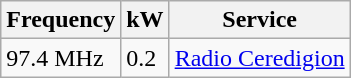<table class="wikitable sortable">
<tr>
<th>Frequency</th>
<th>kW</th>
<th>Service</th>
</tr>
<tr>
<td>97.4 MHz</td>
<td>0.2</td>
<td><a href='#'>Radio Ceredigion</a></td>
</tr>
</table>
